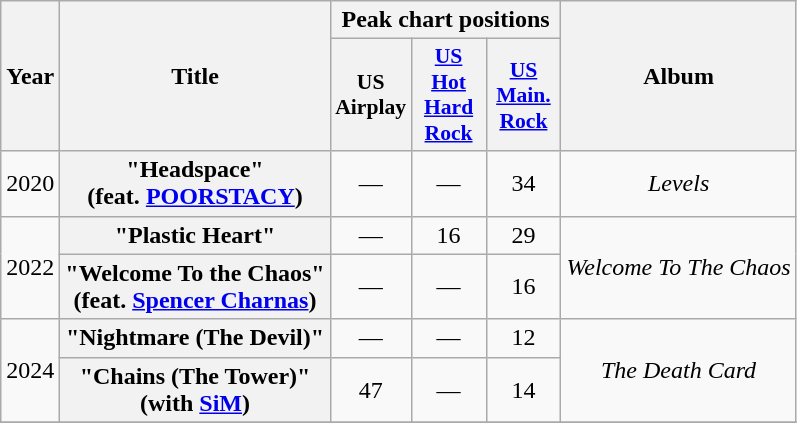<table class="wikitable plainrowheaders" style="text-align:center;">
<tr>
<th scope="col" rowspan="2">Year</th>
<th scope="col" rowspan="2">Title</th>
<th scope="col" colspan="3">Peak chart positions</th>
<th scope="col" rowspan="2">Album</th>
</tr>
<tr>
<th scope="col" style="width:3em;font-size:90%;">US Airplay</th>
<th scope="col" style="width:3em;font-size:90%;"><a href='#'>US Hot Hard Rock</a></th>
<th scope="col" style="width:3em;font-size:90%;"><a href='#'>US<br>Main.<br>Rock</a><br></th>
</tr>
<tr>
<td>2020</td>
<th scope="row">"Headspace"<br><span>(feat. <a href='#'>POORSTACY</a>)</span></th>
<td>—</td>
<td>—</td>
<td>34</td>
<td><em>Levels</em></td>
</tr>
<tr>
<td rowspan="2">2022</td>
<th scope="row">"Plastic Heart"</th>
<td>—</td>
<td>16</td>
<td>29</td>
<td rowspan="2"><em>Welcome To The Chaos</em></td>
</tr>
<tr>
<th scope="row">"Welcome To the Chaos"<br><span>(feat. <a href='#'>Spencer Charnas</a>)</span></th>
<td>—</td>
<td>—</td>
<td>16</td>
</tr>
<tr>
<td rowspan="2">2024</td>
<th scope="row">"Nightmare (The Devil)"</th>
<td>—</td>
<td>—</td>
<td>12</td>
<td rowspan="2"><em>The Death Card</em></td>
</tr>
<tr>
<th scope="row">"Chains (The Tower)"<br><span>(with <a href='#'>SiM</a>)</span></th>
<td>47</td>
<td>—</td>
<td>14</td>
</tr>
<tr>
</tr>
</table>
